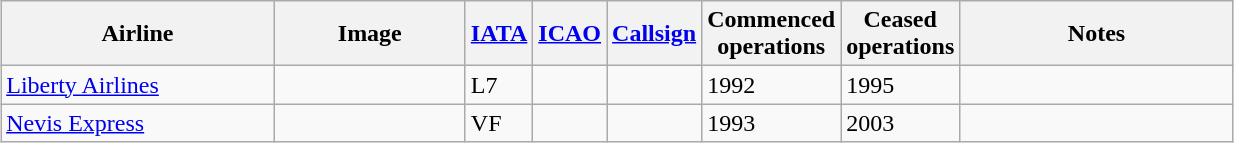<table class="wikitable sortable" style="border-collapse:collapse; margin:auto;" border="1" cellpadding="3">
<tr valign="middle">
<th style="width:175px;">Airline</th>
<th style="width:120px;">Image</th>
<th><a href='#'>IATA</a></th>
<th><a href='#'>ICAO</a></th>
<th><a href='#'>Callsign</a></th>
<th>Commenced<br>operations</th>
<th>Ceased<br>operations</th>
<th style="width:175px;">Notes</th>
</tr>
<tr>
<td><a href='#'>Liberty Airlines</a></td>
<td></td>
<td>L7</td>
<td></td>
<td></td>
<td>1992</td>
<td>1995</td>
<td></td>
</tr>
<tr>
<td><a href='#'>Nevis Express</a></td>
<td></td>
<td>VF</td>
<td></td>
<td></td>
<td>1993</td>
<td>2003</td>
<td></td>
</tr>
</table>
